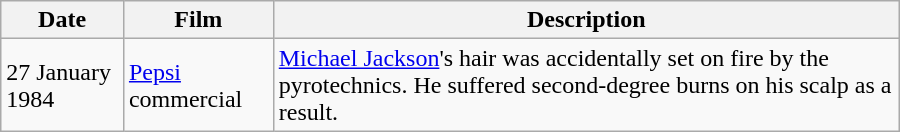<table class="wikitable" width="600">
<tr>
<th>Date</th>
<th>Film</th>
<th>Description</th>
</tr>
<tr>
<td>27 January 1984</td>
<td><a href='#'>Pepsi</a> commercial</td>
<td><a href='#'>Michael Jackson</a>'s hair was accidentally set on fire by the pyrotechnics. He suffered second-degree burns on his scalp as a result.</td>
</tr>
</table>
